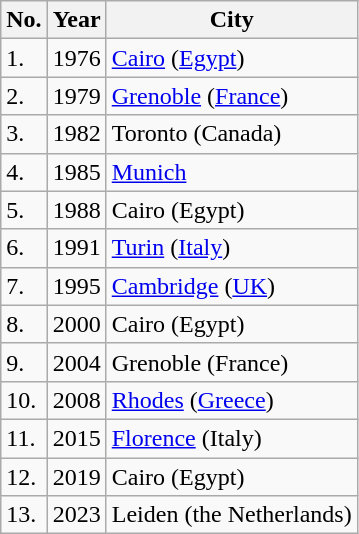<table class="wikitable zebra">
<tr>
<th>No.</th>
<th>Year</th>
<th>City</th>
</tr>
<tr>
<td>1.</td>
<td>1976</td>
<td><a href='#'>Cairo</a> (<a href='#'>Egypt</a>)</td>
</tr>
<tr>
<td>2.</td>
<td>1979</td>
<td><a href='#'>Grenoble</a> (<a href='#'>France</a>)</td>
</tr>
<tr>
<td>3.</td>
<td>1982</td>
<td>Toronto (Canada)</td>
</tr>
<tr>
<td>4.</td>
<td>1985</td>
<td><a href='#'>Munich</a></td>
</tr>
<tr>
<td>5.</td>
<td>1988</td>
<td>Cairo (Egypt)</td>
</tr>
<tr>
<td>6.</td>
<td>1991</td>
<td><a href='#'>Turin</a> (<a href='#'>Italy</a>)</td>
</tr>
<tr>
<td>7.</td>
<td>1995</td>
<td><a href='#'>Cambridge</a> (<a href='#'>UK</a>)</td>
</tr>
<tr>
<td>8.</td>
<td>2000</td>
<td>Cairo (Egypt)</td>
</tr>
<tr>
<td>9.</td>
<td>2004</td>
<td>Grenoble (France)</td>
</tr>
<tr>
<td>10.</td>
<td>2008</td>
<td><a href='#'>Rhodes</a> (<a href='#'>Greece</a>)</td>
</tr>
<tr>
<td>11.</td>
<td>2015</td>
<td><a href='#'>Florence</a>  (Italy)</td>
</tr>
<tr>
<td>12.</td>
<td>2019</td>
<td>Cairo (Egypt)</td>
</tr>
<tr>
<td>13.</td>
<td>2023</td>
<td>Leiden (the Netherlands)</td>
</tr>
</table>
